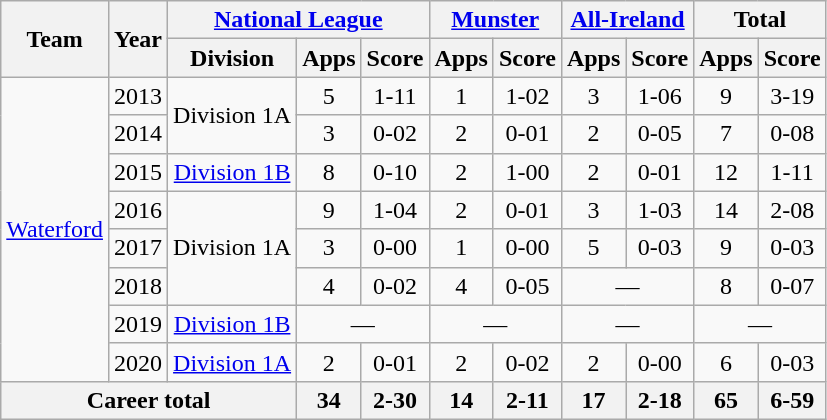<table class="wikitable" style="text-align:center">
<tr>
<th rowspan="2">Team</th>
<th rowspan="2">Year</th>
<th colspan="3"><a href='#'>National League</a></th>
<th colspan="2"><a href='#'>Munster</a></th>
<th colspan="2"><a href='#'>All-Ireland</a></th>
<th colspan="2">Total</th>
</tr>
<tr>
<th>Division</th>
<th>Apps</th>
<th>Score</th>
<th>Apps</th>
<th>Score</th>
<th>Apps</th>
<th>Score</th>
<th>Apps</th>
<th>Score</th>
</tr>
<tr>
<td rowspan="8"><a href='#'>Waterford</a></td>
<td>2013</td>
<td rowspan="2">Division 1A</td>
<td>5</td>
<td>1-11</td>
<td>1</td>
<td>1-02</td>
<td>3</td>
<td>1-06</td>
<td>9</td>
<td>3-19</td>
</tr>
<tr>
<td>2014</td>
<td>3</td>
<td>0-02</td>
<td>2</td>
<td>0-01</td>
<td>2</td>
<td>0-05</td>
<td>7</td>
<td>0-08</td>
</tr>
<tr>
<td>2015</td>
<td rowspan="1"><a href='#'>Division 1B</a></td>
<td>8</td>
<td>0-10</td>
<td>2</td>
<td>1-00</td>
<td>2</td>
<td>0-01</td>
<td>12</td>
<td>1-11</td>
</tr>
<tr>
<td>2016</td>
<td rowspan="3">Division 1A</td>
<td>9</td>
<td>1-04</td>
<td>2</td>
<td>0-01</td>
<td>3</td>
<td>1-03</td>
<td>14</td>
<td>2-08</td>
</tr>
<tr>
<td>2017</td>
<td>3</td>
<td>0-00</td>
<td>1</td>
<td>0-00</td>
<td>5</td>
<td>0-03</td>
<td>9</td>
<td>0-03</td>
</tr>
<tr>
<td>2018</td>
<td>4</td>
<td>0-02</td>
<td>4</td>
<td>0-05</td>
<td colspan=2>—</td>
<td>8</td>
<td>0-07</td>
</tr>
<tr>
<td>2019</td>
<td rowspan="1"><a href='#'>Division 1B</a></td>
<td colspan=2>—</td>
<td colspan=2>—</td>
<td colspan=2>—</td>
<td colspan=2>—</td>
</tr>
<tr>
<td>2020</td>
<td rowspan="1"><a href='#'>Division 1A</a></td>
<td>2</td>
<td>0-01</td>
<td>2</td>
<td>0-02</td>
<td>2</td>
<td>0-00</td>
<td>6</td>
<td>0-03</td>
</tr>
<tr>
<th colspan="3">Career total</th>
<th>34</th>
<th>2-30</th>
<th>14</th>
<th>2-11</th>
<th>17</th>
<th>2-18</th>
<th>65</th>
<th>6-59</th>
</tr>
</table>
